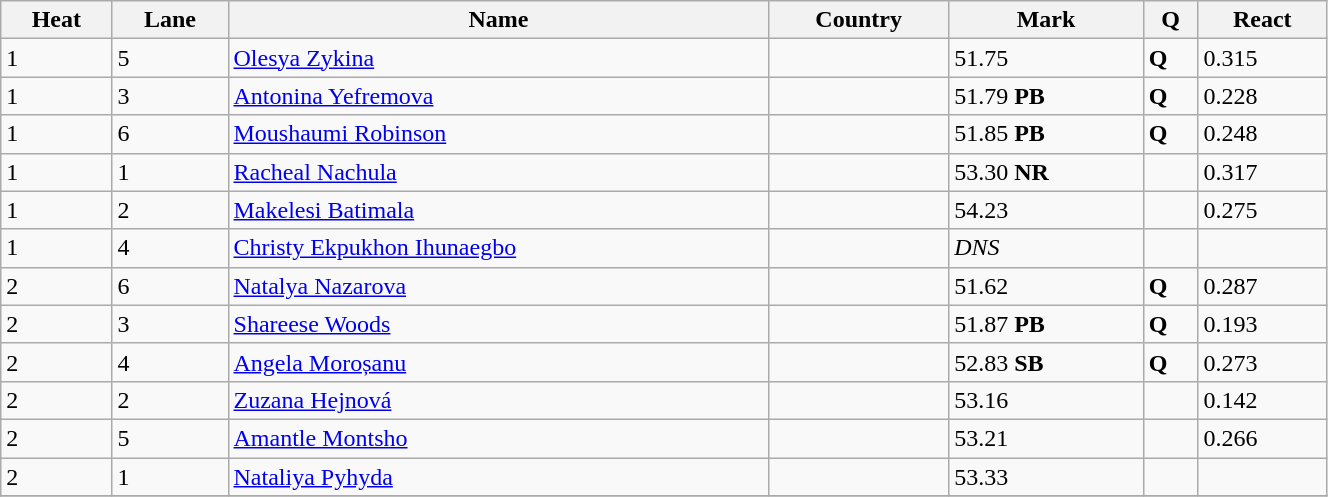<table class="wikitable sortable" width=70%>
<tr>
<th>Heat</th>
<th>Lane</th>
<th>Name</th>
<th>Country</th>
<th>Mark</th>
<th>Q</th>
<th>React</th>
</tr>
<tr>
<td>1</td>
<td>5</td>
<td><a href='#'>Olesya Zykina</a></td>
<td></td>
<td>51.75</td>
<td><strong>Q</strong></td>
<td>0.315</td>
</tr>
<tr>
<td>1</td>
<td>3</td>
<td><a href='#'>Antonina Yefremova</a></td>
<td></td>
<td>51.79 <strong>PB</strong></td>
<td><strong>Q</strong></td>
<td>0.228</td>
</tr>
<tr>
<td>1</td>
<td>6</td>
<td><a href='#'>Moushaumi Robinson</a></td>
<td></td>
<td>51.85 <strong>PB</strong></td>
<td><strong>Q</strong></td>
<td>0.248</td>
</tr>
<tr>
<td>1</td>
<td>1</td>
<td><a href='#'>Racheal Nachula</a></td>
<td></td>
<td>53.30 <strong>NR</strong></td>
<td></td>
<td>0.317</td>
</tr>
<tr>
<td>1</td>
<td>2</td>
<td><a href='#'>Makelesi Batimala</a></td>
<td></td>
<td>54.23</td>
<td></td>
<td>0.275</td>
</tr>
<tr>
<td>1</td>
<td>4</td>
<td><a href='#'>Christy Ekpukhon Ihunaegbo</a></td>
<td></td>
<td><em>DNS</em></td>
<td></td>
<td></td>
</tr>
<tr>
<td>2</td>
<td>6</td>
<td><a href='#'>Natalya Nazarova</a></td>
<td></td>
<td>51.62</td>
<td><strong>Q</strong></td>
<td>0.287</td>
</tr>
<tr>
<td>2</td>
<td>3</td>
<td><a href='#'>Shareese Woods</a></td>
<td></td>
<td>51.87 <strong>PB</strong></td>
<td><strong>Q</strong></td>
<td>0.193</td>
</tr>
<tr>
<td>2</td>
<td>4</td>
<td><a href='#'>Angela Moroșanu</a></td>
<td></td>
<td>52.83 <strong>SB</strong></td>
<td><strong>Q</strong></td>
<td>0.273</td>
</tr>
<tr>
<td>2</td>
<td>2</td>
<td><a href='#'>Zuzana Hejnová</a></td>
<td></td>
<td>53.16</td>
<td></td>
<td>0.142</td>
</tr>
<tr>
<td>2</td>
<td>5</td>
<td><a href='#'>Amantle Montsho</a></td>
<td></td>
<td>53.21</td>
<td></td>
<td>0.266</td>
</tr>
<tr>
<td>2</td>
<td>1</td>
<td><a href='#'>Nataliya Pyhyda</a></td>
<td></td>
<td>53.33</td>
<td></td>
<td 0.173></td>
</tr>
<tr>
</tr>
</table>
